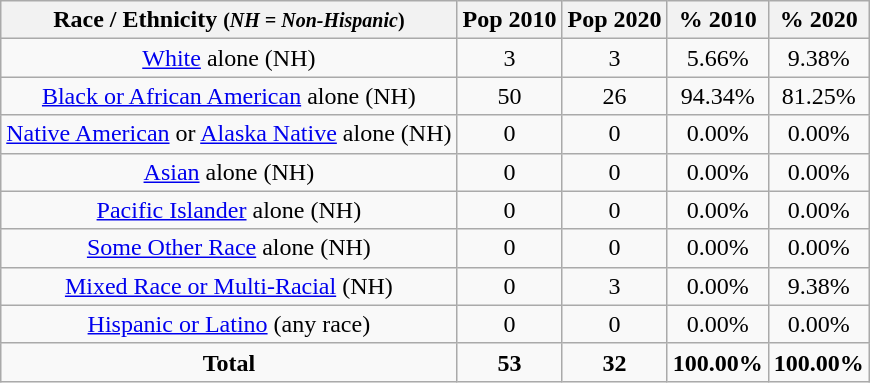<table class="wikitable" style="text-align:center;">
<tr>
<th>Race / Ethnicity <small>(<em>NH = Non-Hispanic</em>)</small></th>
<th>Pop 2010</th>
<th>Pop 2020</th>
<th>% 2010</th>
<th>% 2020</th>
</tr>
<tr>
<td><a href='#'>White</a> alone (NH)</td>
<td>3</td>
<td>3</td>
<td>5.66%</td>
<td>9.38%</td>
</tr>
<tr>
<td><a href='#'>Black or African American</a> alone (NH)</td>
<td>50</td>
<td>26</td>
<td>94.34%</td>
<td>81.25%</td>
</tr>
<tr>
<td><a href='#'>Native American</a> or <a href='#'>Alaska Native</a> alone (NH)</td>
<td>0</td>
<td>0</td>
<td>0.00%</td>
<td>0.00%</td>
</tr>
<tr>
<td><a href='#'>Asian</a> alone (NH)</td>
<td>0</td>
<td>0</td>
<td>0.00%</td>
<td>0.00%</td>
</tr>
<tr>
<td><a href='#'>Pacific Islander</a> alone (NH)</td>
<td>0</td>
<td>0</td>
<td>0.00%</td>
<td>0.00%</td>
</tr>
<tr>
<td><a href='#'>Some Other Race</a> alone (NH)</td>
<td>0</td>
<td>0</td>
<td>0.00%</td>
<td>0.00%</td>
</tr>
<tr>
<td><a href='#'>Mixed Race or Multi-Racial</a> (NH)</td>
<td>0</td>
<td>3</td>
<td>0.00%</td>
<td>9.38%</td>
</tr>
<tr>
<td><a href='#'>Hispanic or Latino</a> (any race)</td>
<td>0</td>
<td>0</td>
<td>0.00%</td>
<td>0.00%</td>
</tr>
<tr>
<td><strong>Total</strong></td>
<td><strong>53</strong></td>
<td><strong>32</strong></td>
<td><strong>100.00%</strong></td>
<td><strong>100.00%</strong></td>
</tr>
</table>
